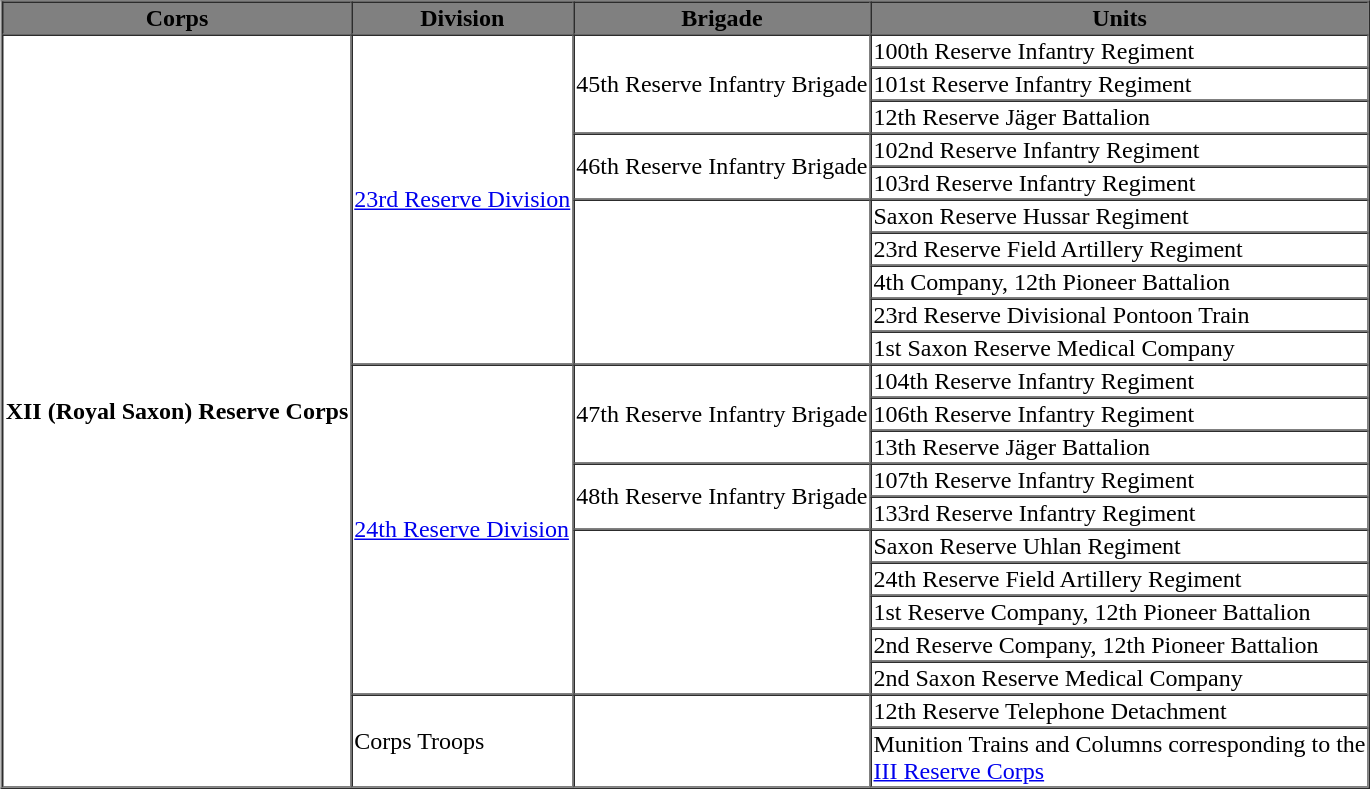<table style="float: right;" border="1" cellpadding="1" cellspacing="0" style="font-size: 100%; border: gray solid 1px; border-collapse: collapse; text-align: center;">
<tr style="background-color:grey; color:black;">
<th>Corps</th>
<th>Division</th>
<th>Brigade</th>
<th>Units</th>
</tr>
<tr>
<td ROWSPAN=22><strong>XII (Royal Saxon) Reserve Corps</strong></td>
<td ROWSPAN=10><a href='#'>23rd Reserve Division</a></td>
<td ROWSPAN=3>45th Reserve Infantry Brigade</td>
<td>100th Reserve Infantry Regiment</td>
</tr>
<tr>
<td>101st Reserve Infantry Regiment</td>
</tr>
<tr>
<td>12th Reserve Jäger Battalion</td>
</tr>
<tr>
<td ROWSPAN=2>46th Reserve Infantry Brigade</td>
<td>102nd Reserve Infantry Regiment</td>
</tr>
<tr>
<td>103rd Reserve Infantry Regiment</td>
</tr>
<tr>
<td ROWSPAN=5></td>
<td>Saxon Reserve Hussar Regiment</td>
</tr>
<tr>
<td>23rd Reserve Field Artillery Regiment</td>
</tr>
<tr>
<td>4th Company, 12th Pioneer Battalion</td>
</tr>
<tr>
<td>23rd Reserve Divisional Pontoon Train</td>
</tr>
<tr>
<td>1st Saxon Reserve Medical Company</td>
</tr>
<tr>
<td ROWSPAN=10><a href='#'>24th Reserve Division</a></td>
<td ROWSPAN=3>47th Reserve Infantry Brigade</td>
<td>104th Reserve Infantry Regiment</td>
</tr>
<tr>
<td>106th Reserve Infantry Regiment</td>
</tr>
<tr>
<td>13th Reserve Jäger Battalion</td>
</tr>
<tr>
<td ROWSPAN=2>48th Reserve Infantry Brigade</td>
<td>107th Reserve Infantry Regiment</td>
</tr>
<tr>
<td>133rd Reserve Infantry Regiment</td>
</tr>
<tr>
<td ROWSPAN=5></td>
<td>Saxon Reserve Uhlan Regiment</td>
</tr>
<tr>
<td>24th Reserve Field Artillery Regiment</td>
</tr>
<tr>
<td>1st Reserve Company, 12th Pioneer Battalion</td>
</tr>
<tr>
<td>2nd Reserve Company, 12th Pioneer Battalion</td>
</tr>
<tr>
<td>2nd Saxon Reserve Medical Company</td>
</tr>
<tr>
<td ROWSPAN=2>Corps Troops</td>
<td ROWSPAN=2></td>
<td>12th Reserve Telephone Detachment</td>
</tr>
<tr>
<td>Munition Trains and Columns corresponding to the<br><a href='#'>III Reserve Corps</a></td>
</tr>
</table>
